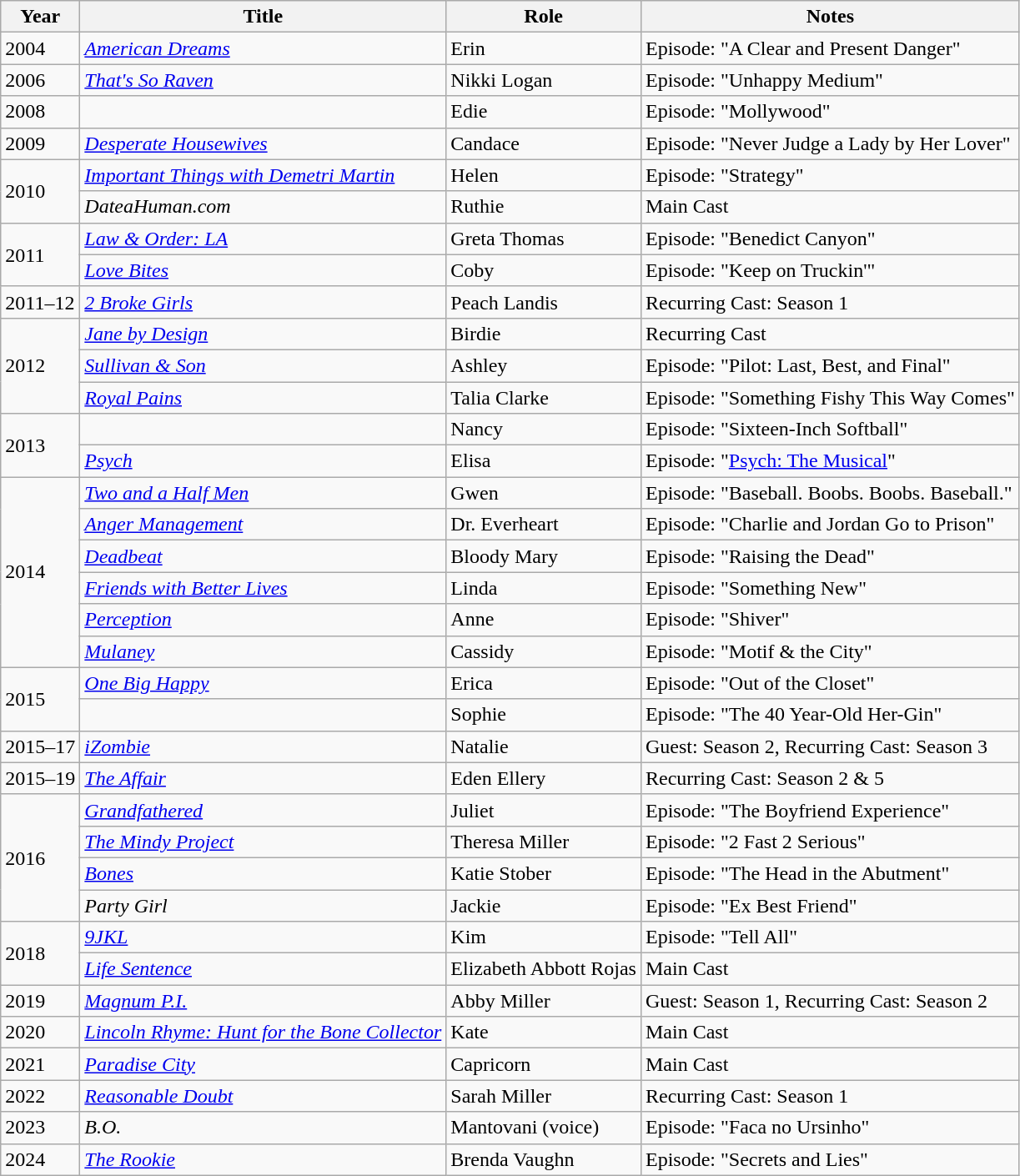<table class="wikitable sortable">
<tr>
<th>Year</th>
<th>Title</th>
<th>Role</th>
<th>Notes</th>
</tr>
<tr>
<td>2004</td>
<td><em><a href='#'>American Dreams</a></em></td>
<td>Erin</td>
<td>Episode: "A Clear and Present Danger"</td>
</tr>
<tr>
<td>2006</td>
<td><em><a href='#'>That's So Raven</a></em></td>
<td>Nikki Logan</td>
<td>Episode: "Unhappy Medium"</td>
</tr>
<tr>
<td>2008</td>
<td><em></em></td>
<td>Edie</td>
<td>Episode: "Mollywood"</td>
</tr>
<tr>
<td>2009</td>
<td><em><a href='#'>Desperate Housewives</a></em></td>
<td>Candace</td>
<td>Episode: "Never Judge a Lady by Her Lover"</td>
</tr>
<tr>
<td rowspan="2">2010</td>
<td><em><a href='#'>Important Things with Demetri Martin</a></em></td>
<td>Helen</td>
<td>Episode: "Strategy"</td>
</tr>
<tr>
<td><em>DateaHuman.com</em></td>
<td>Ruthie</td>
<td>Main Cast</td>
</tr>
<tr>
<td rowspan="2">2011</td>
<td><em><a href='#'>Law & Order: LA</a></em></td>
<td>Greta Thomas</td>
<td>Episode: "Benedict Canyon"</td>
</tr>
<tr>
<td><em><a href='#'>Love Bites</a></em></td>
<td>Coby</td>
<td>Episode: "Keep on Truckin'"</td>
</tr>
<tr>
<td>2011–12</td>
<td><em><a href='#'>2 Broke Girls</a></em></td>
<td>Peach Landis</td>
<td>Recurring Cast: Season 1</td>
</tr>
<tr>
<td rowspan="3">2012</td>
<td><em><a href='#'>Jane by Design</a></em></td>
<td>Birdie</td>
<td>Recurring Cast</td>
</tr>
<tr>
<td><em><a href='#'>Sullivan & Son</a></em></td>
<td>Ashley</td>
<td>Episode: "Pilot: Last, Best, and Final"</td>
</tr>
<tr>
<td><em><a href='#'>Royal Pains</a></em></td>
<td>Talia Clarke</td>
<td>Episode: "Something Fishy This Way Comes"</td>
</tr>
<tr>
<td rowspan="2">2013</td>
<td><em></em></td>
<td>Nancy</td>
<td>Episode: "Sixteen-Inch Softball"</td>
</tr>
<tr>
<td><em><a href='#'>Psych</a></em></td>
<td>Elisa</td>
<td>Episode: "<a href='#'>Psych: The Musical</a>"</td>
</tr>
<tr>
<td rowspan="6">2014</td>
<td><em><a href='#'>Two and a Half Men</a></em></td>
<td>Gwen</td>
<td>Episode: "Baseball. Boobs. Boobs. Baseball."</td>
</tr>
<tr>
<td><em><a href='#'>Anger Management</a></em></td>
<td>Dr. Everheart</td>
<td>Episode: "Charlie and Jordan Go to Prison"</td>
</tr>
<tr>
<td><em><a href='#'>Deadbeat</a></em></td>
<td>Bloody Mary</td>
<td>Episode: "Raising the Dead"</td>
</tr>
<tr>
<td><em><a href='#'>Friends with Better Lives</a></em></td>
<td>Linda</td>
<td>Episode: "Something New"</td>
</tr>
<tr>
<td><em><a href='#'>Perception</a></em></td>
<td>Anne</td>
<td>Episode: "Shiver"</td>
</tr>
<tr>
<td><em><a href='#'>Mulaney</a></em></td>
<td>Cassidy</td>
<td>Episode: "Motif & the City"</td>
</tr>
<tr>
<td rowspan="2">2015</td>
<td><em><a href='#'>One Big Happy</a></em></td>
<td>Erica</td>
<td>Episode: "Out of the Closet"</td>
</tr>
<tr>
<td><em></em></td>
<td>Sophie</td>
<td>Episode: "The 40 Year-Old Her-Gin"</td>
</tr>
<tr>
<td>2015–17</td>
<td><em><a href='#'>iZombie</a></em></td>
<td>Natalie</td>
<td>Guest: Season 2, Recurring Cast: Season 3</td>
</tr>
<tr>
<td>2015–19</td>
<td><em><a href='#'>The Affair</a></em></td>
<td>Eden Ellery</td>
<td>Recurring Cast: Season 2 & 5</td>
</tr>
<tr>
<td rowspan="4">2016</td>
<td><em><a href='#'>Grandfathered</a></em></td>
<td>Juliet</td>
<td>Episode: "The Boyfriend Experience"</td>
</tr>
<tr>
<td><em><a href='#'>The Mindy Project</a></em></td>
<td>Theresa Miller</td>
<td>Episode: "2 Fast 2 Serious"</td>
</tr>
<tr>
<td><em><a href='#'>Bones</a></em></td>
<td>Katie Stober</td>
<td>Episode: "The Head in the Abutment"</td>
</tr>
<tr>
<td><em>Party Girl</em></td>
<td>Jackie</td>
<td>Episode: "Ex Best Friend"</td>
</tr>
<tr>
<td rowspan="2">2018</td>
<td><em><a href='#'>9JKL</a></em></td>
<td>Kim</td>
<td>Episode: "Tell All"</td>
</tr>
<tr>
<td><em><a href='#'>Life Sentence</a></em></td>
<td>Elizabeth Abbott Rojas</td>
<td>Main Cast</td>
</tr>
<tr>
<td>2019</td>
<td><em><a href='#'>Magnum P.I.</a></em></td>
<td>Abby Miller</td>
<td>Guest: Season 1, Recurring Cast: Season 2</td>
</tr>
<tr>
<td>2020</td>
<td><em><a href='#'>Lincoln Rhyme: Hunt for the Bone Collector</a></em></td>
<td>Kate</td>
<td>Main Cast</td>
</tr>
<tr>
<td>2021</td>
<td><em><a href='#'>Paradise City</a></em></td>
<td>Capricorn</td>
<td>Main Cast</td>
</tr>
<tr>
<td>2022</td>
<td><em><a href='#'>Reasonable Doubt</a></em></td>
<td>Sarah Miller</td>
<td>Recurring Cast: Season 1</td>
</tr>
<tr>
<td>2023</td>
<td><em>B.O.</em></td>
<td>Mantovani (voice)</td>
<td>Episode: "Faca no Ursinho"</td>
</tr>
<tr>
<td>2024</td>
<td><em><a href='#'>The Rookie</a></em></td>
<td>Brenda Vaughn</td>
<td>Episode: "Secrets and Lies"</td>
</tr>
</table>
